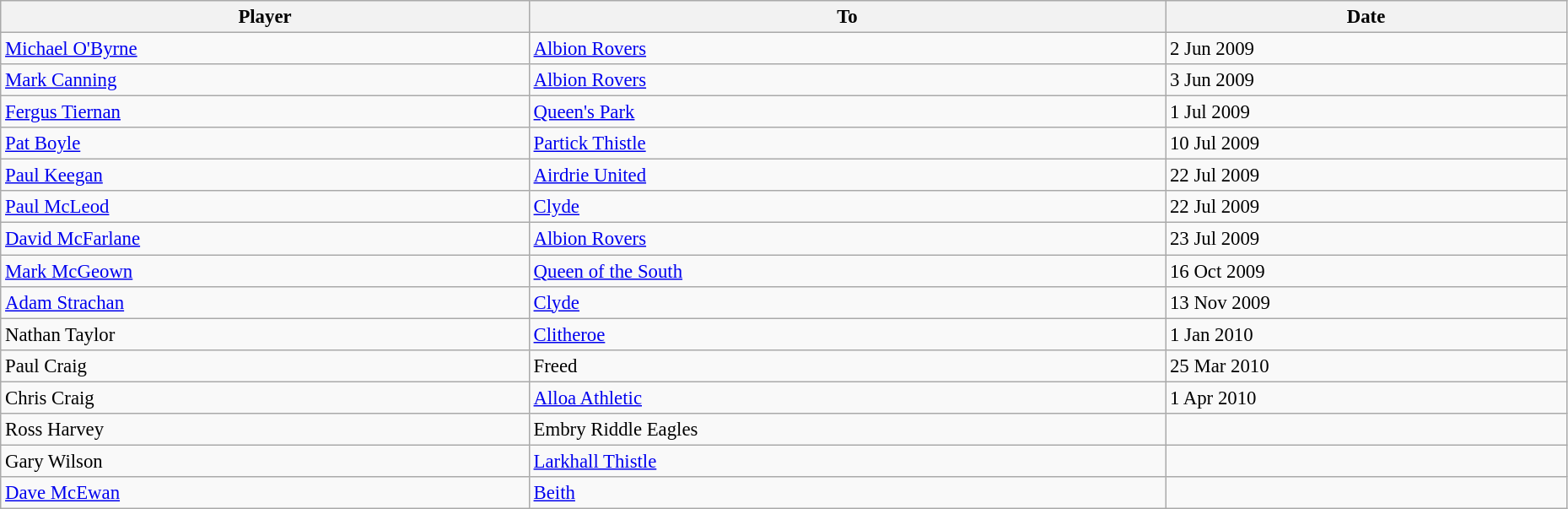<table class="wikitable" style="text-align:center; font-size:95%;width:98%; text-align:left">
<tr>
<th><strong>Player</strong></th>
<th><strong>To</strong></th>
<th><strong>Date</strong></th>
</tr>
<tr>
<td> <a href='#'>Michael O'Byrne</a></td>
<td> <a href='#'>Albion Rovers</a></td>
<td>2 Jun 2009</td>
</tr>
<tr>
<td> <a href='#'>Mark Canning</a></td>
<td> <a href='#'>Albion Rovers</a></td>
<td>3 Jun 2009</td>
</tr>
<tr>
<td> <a href='#'>Fergus Tiernan</a></td>
<td> <a href='#'>Queen's Park</a></td>
<td>1 Jul 2009</td>
</tr>
<tr>
<td> <a href='#'>Pat Boyle</a></td>
<td> <a href='#'>Partick Thistle</a></td>
<td>10 Jul 2009</td>
</tr>
<tr>
<td> <a href='#'>Paul Keegan</a></td>
<td> <a href='#'>Airdrie United</a></td>
<td>22 Jul 2009</td>
</tr>
<tr>
<td> <a href='#'>Paul McLeod</a></td>
<td> <a href='#'>Clyde</a></td>
<td>22 Jul 2009</td>
</tr>
<tr>
<td> <a href='#'>David McFarlane</a></td>
<td> <a href='#'>Albion Rovers</a></td>
<td>23 Jul 2009</td>
</tr>
<tr>
<td> <a href='#'>Mark McGeown</a></td>
<td> <a href='#'>Queen of the South</a></td>
<td>16 Oct 2009</td>
</tr>
<tr>
<td> <a href='#'>Adam Strachan</a></td>
<td> <a href='#'>Clyde</a></td>
<td>13 Nov 2009</td>
</tr>
<tr>
<td> Nathan Taylor</td>
<td> <a href='#'>Clitheroe</a></td>
<td>1 Jan 2010</td>
</tr>
<tr>
<td> Paul Craig</td>
<td>Freed</td>
<td>25 Mar 2010</td>
</tr>
<tr>
<td> Chris Craig</td>
<td> <a href='#'>Alloa Athletic</a></td>
<td>1 Apr 2010</td>
</tr>
<tr>
<td> Ross Harvey</td>
<td> Embry Riddle Eagles</td>
<td></td>
</tr>
<tr>
<td> Gary Wilson</td>
<td> <a href='#'>Larkhall Thistle</a></td>
<td></td>
</tr>
<tr>
<td> <a href='#'>Dave McEwan</a></td>
<td> <a href='#'>Beith</a></td>
<td></td>
</tr>
</table>
